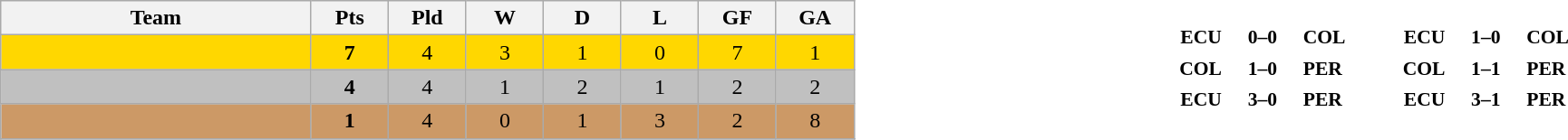<table cellpadding="0" cellspacing="0" width="100%">
<tr>
<td width="60%"><br><table class="wikitable" style="text-align: center;">
<tr>
<th width="20%">Team</th>
<th width="5%">Pts</th>
<th width="5%">Pld</th>
<th width="5%">W</th>
<th width="5%">D</th>
<th width="5%">L</th>
<th width="5%">GF</th>
<th width="5%">GA</th>
</tr>
<tr bgcolor="gold">
<td align="left"></td>
<td><strong>7</strong></td>
<td>4</td>
<td>3</td>
<td>1</td>
<td>0</td>
<td>7</td>
<td>1</td>
</tr>
<tr bgcolor="silver">
<td align="left"></td>
<td><strong>4</strong></td>
<td>4</td>
<td>1</td>
<td>2</td>
<td>1</td>
<td>2</td>
<td>2</td>
</tr>
<tr bgcolor="CC9966">
<td align="left"></td>
<td><strong>1</strong></td>
<td>4</td>
<td>0</td>
<td>1</td>
<td>3</td>
<td>2</td>
<td>8</td>
</tr>
<tr>
</tr>
</table>
</td>
<td width="40%"><br><table cellpadding="2" style="font-size:90%; margin: 0 auto;">
<tr>
<td width="20%" align="right"><strong>ECU</strong></td>
<td align="center"><strong>0–0</strong></td>
<td><strong>COL</strong></td>
<td width="10%" align="right"><strong>ECU</strong></td>
<td align="center"><strong>1–0</strong></td>
<td><strong>COL</strong></td>
</tr>
<tr>
<td width="20%" align="right"><strong>COL</strong></td>
<td align="center"><strong>1–0</strong></td>
<td><strong>PER</strong></td>
<td width="10%" align="right"><strong>COL</strong></td>
<td align="center"><strong>1–1</strong></td>
<td><strong>PER</strong></td>
</tr>
<tr>
<td width="20%" align="right"><strong>ECU</strong></td>
<td align="center"><strong>3–0</strong></td>
<td><strong>PER</strong></td>
<td width="10%" align="right"><strong>ECU</strong></td>
<td align="center"><strong>3–1</strong></td>
<td><strong>PER</strong></td>
</tr>
<tr>
</tr>
</table>
</td>
</tr>
</table>
